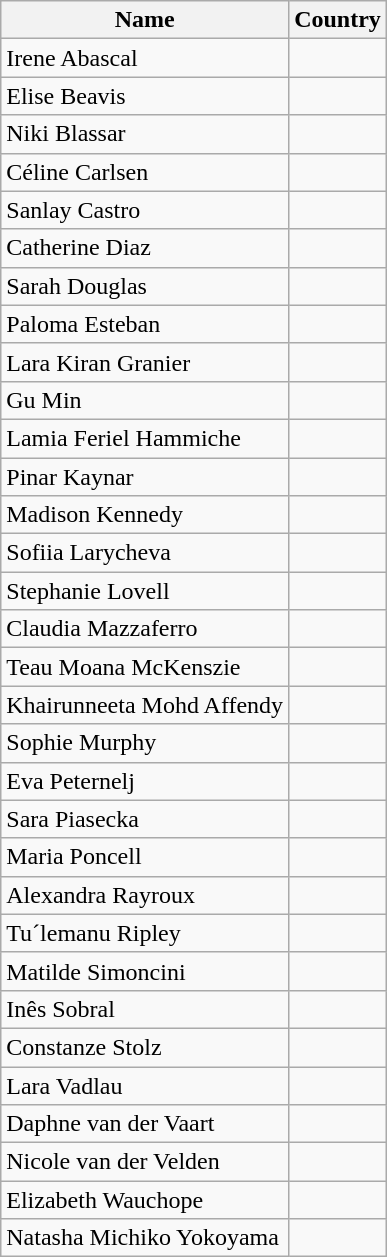<table class="wikitable">
<tr>
<th>Name</th>
<th>Country</th>
</tr>
<tr>
<td>Irene Abascal</td>
<td></td>
</tr>
<tr>
<td>Elise Beavis</td>
<td></td>
</tr>
<tr>
<td>Niki Blassar</td>
<td></td>
</tr>
<tr>
<td>Céline Carlsen</td>
<td></td>
</tr>
<tr>
<td>Sanlay Castro</td>
<td></td>
</tr>
<tr>
<td>Catherine Diaz</td>
<td></td>
</tr>
<tr>
<td>Sarah Douglas</td>
<td></td>
</tr>
<tr>
<td>Paloma Esteban</td>
<td></td>
</tr>
<tr>
<td>Lara Kiran Granier</td>
<td></td>
</tr>
<tr>
<td>Gu Min</td>
<td></td>
</tr>
<tr>
<td>Lamia Feriel Hammiche</td>
<td></td>
</tr>
<tr>
<td>Pinar Kaynar</td>
<td></td>
</tr>
<tr>
<td>Madison Kennedy</td>
<td></td>
</tr>
<tr>
<td>Sofiia Larycheva</td>
<td></td>
</tr>
<tr>
<td>Stephanie Lovell</td>
<td></td>
</tr>
<tr>
<td>Claudia Mazzaferro</td>
<td></td>
</tr>
<tr>
<td>Teau Moana McKenszie</td>
<td></td>
</tr>
<tr>
<td>Khairunneeta Mohd Affendy</td>
<td></td>
</tr>
<tr>
<td>Sophie Murphy</td>
<td></td>
</tr>
<tr>
<td>Eva Peternelj</td>
<td></td>
</tr>
<tr>
<td>Sara Piasecka</td>
<td></td>
</tr>
<tr>
<td>Maria Poncell</td>
<td></td>
</tr>
<tr>
<td>Alexandra Rayroux</td>
<td></td>
</tr>
<tr>
<td>Tu´lemanu Ripley</td>
<td></td>
</tr>
<tr>
<td>Matilde Simoncini</td>
<td></td>
</tr>
<tr>
<td>Inês Sobral</td>
<td></td>
</tr>
<tr>
<td>Constanze Stolz</td>
<td></td>
</tr>
<tr>
<td>Lara Vadlau</td>
<td></td>
</tr>
<tr>
<td>Daphne van der Vaart</td>
<td></td>
</tr>
<tr>
<td>Nicole van der Velden</td>
<td></td>
</tr>
<tr>
<td>Elizabeth Wauchope</td>
<td></td>
</tr>
<tr>
<td>Natasha Michiko Yokoyama</td>
<td></td>
</tr>
</table>
